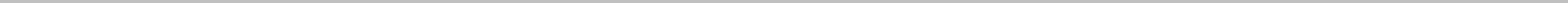<table cellpadding="0" cellspacing="0" style="border:1px solid silver; width:70em;">
<tr>
<td></td>
</tr>
<tr>
<td></td>
</tr>
<tr>
<td></td>
</tr>
<tr>
<td></td>
</tr>
<tr>
<td></td>
</tr>
<tr>
<td></td>
</tr>
<tr>
<td></td>
</tr>
<tr>
<td></td>
</tr>
<tr>
<td></td>
</tr>
<tr>
<td></td>
</tr>
<tr>
<td></td>
</tr>
<tr>
<td></td>
</tr>
<tr>
<td></td>
</tr>
<tr>
<td></td>
</tr>
<tr>
<td></td>
</tr>
<tr>
<td></td>
</tr>
<tr>
<td></td>
</tr>
</table>
